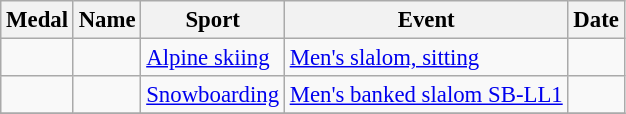<table class="wikitable sortable" style="font-size: 95%;">
<tr>
<th>Medal</th>
<th>Name</th>
<th>Sport</th>
<th>Event</th>
<th>Date</th>
</tr>
<tr>
<td></td>
<td></td>
<td><a href='#'>Alpine skiing</a></td>
<td><a href='#'>Men's slalom, sitting</a></td>
<td></td>
</tr>
<tr>
<td></td>
<td></td>
<td><a href='#'>Snowboarding</a></td>
<td><a href='#'>Men's banked slalom SB-LL1</a></td>
<td></td>
</tr>
<tr>
</tr>
</table>
